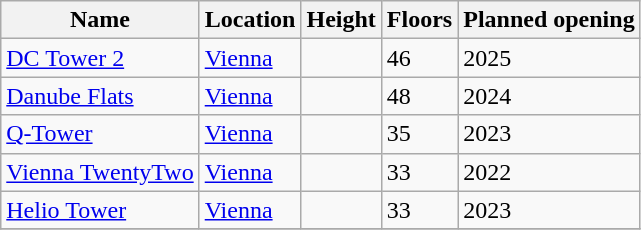<table class="wikitable sortable zebra">
<tr class="hintergrundfarbe6">
<th>Name</th>
<th>Location</th>
<th>Height</th>
<th>Floors</th>
<th>Planned opening</th>
</tr>
<tr>
<td><a href='#'>DC Tower 2</a></td>
<td><a href='#'>Vienna</a></td>
<td></td>
<td>46</td>
<td>2025</td>
</tr>
<tr>
<td><a href='#'>Danube Flats</a></td>
<td><a href='#'>Vienna</a></td>
<td></td>
<td>48</td>
<td>2024</td>
</tr>
<tr>
<td><a href='#'>Q-Tower</a></td>
<td><a href='#'>Vienna</a></td>
<td></td>
<td>35</td>
<td>2023</td>
</tr>
<tr>
<td><a href='#'>Vienna TwentyTwo</a></td>
<td><a href='#'>Vienna</a></td>
<td></td>
<td>33</td>
<td>2022</td>
</tr>
<tr>
<td><a href='#'>Helio Tower</a></td>
<td><a href='#'>Vienna</a></td>
<td></td>
<td>33</td>
<td>2023</td>
</tr>
<tr>
</tr>
</table>
